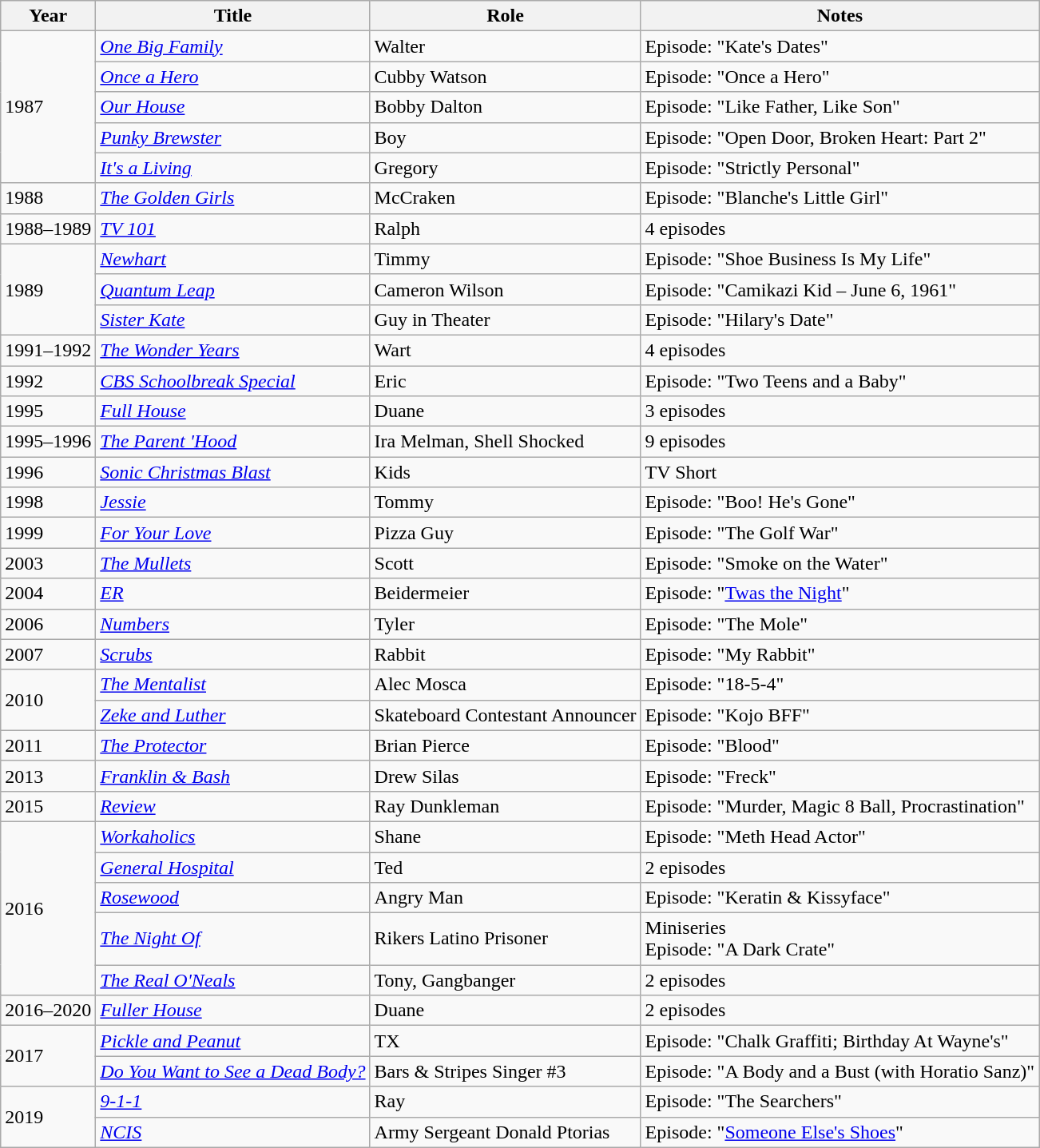<table class="wikitable">
<tr>
<th>Year</th>
<th>Title</th>
<th>Role</th>
<th>Notes</th>
</tr>
<tr>
<td rowspan="5">1987</td>
<td><em><a href='#'>One Big Family</a></em></td>
<td>Walter</td>
<td>Episode: "Kate's Dates"</td>
</tr>
<tr>
<td><em><a href='#'>Once a Hero</a></em></td>
<td>Cubby Watson</td>
<td>Episode: "Once a Hero"</td>
</tr>
<tr>
<td><em><a href='#'>Our House</a></em></td>
<td>Bobby Dalton</td>
<td>Episode: "Like Father, Like Son"</td>
</tr>
<tr>
<td><em><a href='#'>Punky Brewster</a></em></td>
<td>Boy</td>
<td>Episode: "Open Door, Broken Heart: Part 2"</td>
</tr>
<tr>
<td><em><a href='#'>It's a Living</a></em></td>
<td>Gregory</td>
<td>Episode: "Strictly Personal"</td>
</tr>
<tr>
<td>1988</td>
<td><em><a href='#'>The Golden Girls</a></em></td>
<td>McCraken</td>
<td>Episode: "Blanche's Little Girl"</td>
</tr>
<tr>
<td>1988–1989</td>
<td><em><a href='#'>TV 101</a></em></td>
<td>Ralph</td>
<td>4 episodes</td>
</tr>
<tr>
<td rowspan="3">1989</td>
<td><em><a href='#'>Newhart</a></em></td>
<td>Timmy</td>
<td>Episode: "Shoe Business Is My Life"</td>
</tr>
<tr>
<td><em><a href='#'>Quantum Leap</a></em></td>
<td>Cameron Wilson</td>
<td>Episode: "Camikazi Kid – June 6, 1961"</td>
</tr>
<tr>
<td><em><a href='#'>Sister Kate</a></em></td>
<td>Guy in Theater</td>
<td>Episode: "Hilary's Date"</td>
</tr>
<tr>
<td>1991–1992</td>
<td><em><a href='#'>The Wonder Years</a></em></td>
<td>Wart</td>
<td>4 episodes</td>
</tr>
<tr>
<td>1992</td>
<td><em><a href='#'>CBS Schoolbreak Special</a></em></td>
<td>Eric</td>
<td>Episode: "Two Teens and a Baby"</td>
</tr>
<tr>
<td>1995</td>
<td><em><a href='#'>Full House</a></em></td>
<td>Duane</td>
<td>3 episodes</td>
</tr>
<tr>
<td>1995–1996</td>
<td><em><a href='#'>The Parent 'Hood</a></em></td>
<td>Ira Melman, Shell Shocked</td>
<td>9 episodes</td>
</tr>
<tr>
<td>1996</td>
<td><em><a href='#'>Sonic Christmas Blast</a></em></td>
<td>Kids</td>
<td>TV Short</td>
</tr>
<tr>
<td>1998</td>
<td><em><a href='#'>Jessie</a></em></td>
<td>Tommy</td>
<td>Episode: "Boo! He's Gone"</td>
</tr>
<tr>
<td>1999</td>
<td><em><a href='#'>For Your Love</a></em></td>
<td>Pizza Guy</td>
<td>Episode: "The Golf War"</td>
</tr>
<tr>
<td>2003</td>
<td><em><a href='#'>The Mullets</a></em></td>
<td>Scott</td>
<td>Episode: "Smoke on the Water"</td>
</tr>
<tr>
<td>2004</td>
<td><em><a href='#'>ER</a></em></td>
<td>Beidermeier</td>
<td>Episode: "<a href='#'>Twas the Night</a>"</td>
</tr>
<tr>
<td>2006</td>
<td><em><a href='#'>Numbers</a></em></td>
<td>Tyler</td>
<td>Episode: "The Mole"</td>
</tr>
<tr>
<td>2007</td>
<td><em><a href='#'>Scrubs</a></em></td>
<td>Rabbit</td>
<td>Episode: "My Rabbit"</td>
</tr>
<tr>
<td rowspan="2">2010</td>
<td><em><a href='#'>The Mentalist</a></em></td>
<td>Alec Mosca</td>
<td>Episode: "18-5-4"</td>
</tr>
<tr>
<td><em><a href='#'>Zeke and Luther</a></em></td>
<td>Skateboard Contestant Announcer</td>
<td>Episode: "Kojo BFF"</td>
</tr>
<tr>
<td>2011</td>
<td><em><a href='#'>The Protector</a></em></td>
<td>Brian Pierce</td>
<td>Episode: "Blood"</td>
</tr>
<tr>
<td>2013</td>
<td><em><a href='#'>Franklin & Bash</a></em></td>
<td>Drew Silas</td>
<td>Episode: "Freck"</td>
</tr>
<tr>
<td>2015</td>
<td><em><a href='#'>Review</a></em></td>
<td>Ray Dunkleman</td>
<td>Episode: "Murder, Magic 8 Ball, Procrastination"</td>
</tr>
<tr>
<td rowspan="5">2016</td>
<td><em><a href='#'>Workaholics</a></em></td>
<td>Shane</td>
<td>Episode: "Meth Head Actor"</td>
</tr>
<tr>
<td><em><a href='#'>General Hospital</a></em></td>
<td>Ted</td>
<td>2 episodes</td>
</tr>
<tr>
<td><em><a href='#'>Rosewood</a></em></td>
<td>Angry Man</td>
<td>Episode: "Keratin & Kissyface"</td>
</tr>
<tr>
<td><em><a href='#'>The Night Of</a></em></td>
<td>Rikers Latino Prisoner</td>
<td>Miniseries<br>Episode: "A Dark Crate"</td>
</tr>
<tr>
<td><em><a href='#'>The Real O'Neals</a></em></td>
<td>Tony, Gangbanger</td>
<td>2 episodes</td>
</tr>
<tr>
<td>2016–2020</td>
<td><em><a href='#'>Fuller House</a></em></td>
<td>Duane</td>
<td>2 episodes</td>
</tr>
<tr>
<td rowspan="2">2017</td>
<td><em><a href='#'>Pickle and Peanut</a></em></td>
<td>TX</td>
<td>Episode: "Chalk Graffiti; Birthday At Wayne's"</td>
</tr>
<tr>
<td><em><a href='#'>Do You Want to See a Dead Body?</a></em></td>
<td>Bars & Stripes Singer #3</td>
<td>Episode: "A Body and a Bust (with Horatio Sanz)"</td>
</tr>
<tr>
<td rowspan="2">2019</td>
<td><em><a href='#'>9-1-1</a></em></td>
<td>Ray</td>
<td>Episode: "The Searchers"</td>
</tr>
<tr>
<td><em><a href='#'>NCIS</a></em></td>
<td>Army Sergeant Donald Ptorias</td>
<td>Episode: "<a href='#'>Someone Else's Shoes</a>"</td>
</tr>
</table>
